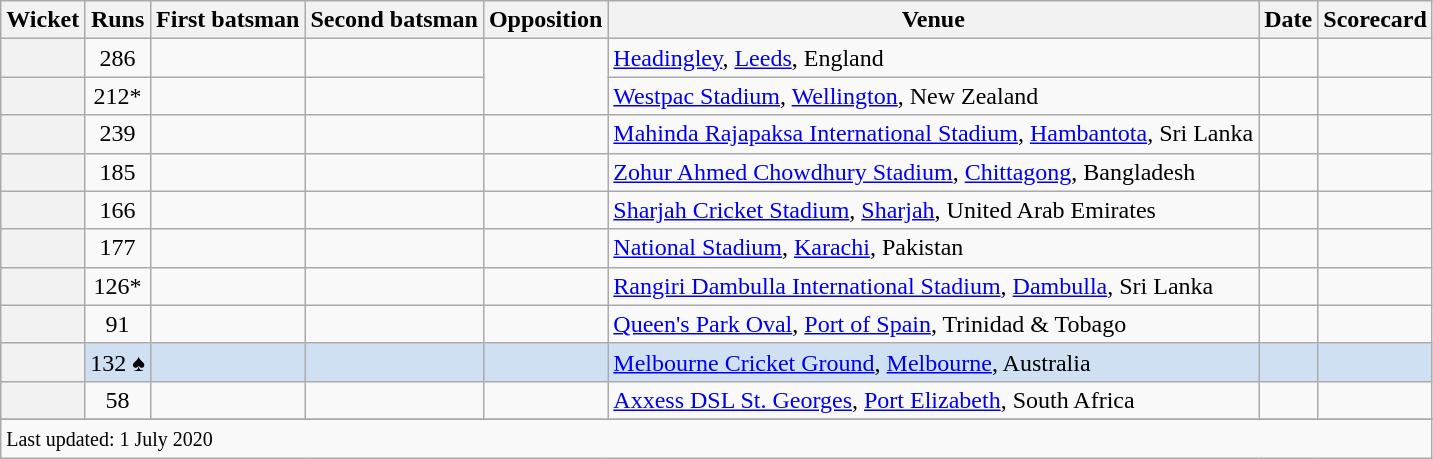<table class="wikitable plainrowheaders sortable">
<tr>
<th scope=col>Wicket</th>
<th scope=col>Runs</th>
<th scope=col>First batsman</th>
<th scope=col>Second batsman</th>
<th scope=col>Opposition</th>
<th scope=col>Venue</th>
<th scope=col>Date</th>
<th scope=col>Scorecard</th>
</tr>
<tr>
<th align=center></th>
<td scope=row style=text-align:center;>286</td>
<td></td>
<td></td>
<td rowspan=2></td>
<td><a href='#'>Headingley</a>, <a href='#'>Leeds</a>, England</td>
<td></td>
<td></td>
</tr>
<tr>
<th align=center></th>
<td scope=row style=text-align:center;>212*</td>
<td></td>
<td></td>
<td><a href='#'>Westpac Stadium</a>, <a href='#'>Wellington</a>, New Zealand</td>
<td> </td>
<td></td>
</tr>
<tr>
<th align=center></th>
<td scope=row style=text-align:center;>239</td>
<td></td>
<td></td>
<td></td>
<td><a href='#'>Mahinda Rajapaksa International Stadium</a>, <a href='#'>Hambantota</a>, Sri Lanka</td>
<td></td>
<td></td>
</tr>
<tr>
<th align=center></th>
<td scope=row style=text-align:center;>185</td>
<td></td>
<td></td>
<td></td>
<td><a href='#'>Zohur Ahmed Chowdhury Stadium</a>, <a href='#'>Chittagong</a>, Bangladesh</td>
<td></td>
<td></td>
</tr>
<tr>
<th align=center></th>
<td scope=row style=text-align:center;>166</td>
<td></td>
<td></td>
<td></td>
<td><a href='#'>Sharjah Cricket Stadium</a>, <a href='#'>Sharjah</a>, United Arab Emirates</td>
<td></td>
<td></td>
</tr>
<tr>
<th align=center></th>
<td scope=row style=text-align:center;>177</td>
<td></td>
<td></td>
<td></td>
<td><a href='#'>National Stadium</a>, <a href='#'>Karachi</a>, Pakistan</td>
<td></td>
<td></td>
</tr>
<tr>
<th align=center></th>
<td scope=row style=text-align:center;>126*</td>
<td></td>
<td></td>
<td></td>
<td><a href='#'>Rangiri Dambulla International Stadium</a>, <a href='#'>Dambulla</a>, Sri Lanka</td>
<td></td>
<td></td>
</tr>
<tr>
<th align=center></th>
<td scope=row style=text-align:center;>91</td>
<td></td>
<td></td>
<td></td>
<td><a href='#'>Queen's Park Oval</a>, <a href='#'>Port of Spain</a>, Trinidad & Tobago</td>
<td></td>
<td></td>
</tr>
<tr bgcolor="#cee0f2">
<th align=center></th>
<td scope=row style=text-align:center;>132 ♠</td>
<td></td>
<td></td>
<td></td>
<td><a href='#'>Melbourne Cricket Ground</a>, <a href='#'>Melbourne</a>, Australia</td>
<td></td>
<td></td>
</tr>
<tr>
<th align=center></th>
<td scope=row style=text-align:center;>58</td>
<td></td>
<td></td>
<td></td>
<td><a href='#'>Axxess DSL St. Georges</a>, <a href='#'>Port Elizabeth</a>, South Africa</td>
<td></td>
<td></td>
</tr>
<tr>
</tr>
<tr class=sortbottom>
<td colspan=8><small>Last updated: 1 July 2020</small></td>
</tr>
</table>
